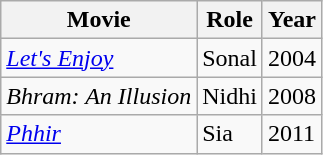<table class="wikitable">
<tr>
<th>Movie</th>
<th>Role</th>
<th>Year</th>
</tr>
<tr>
<td><em><a href='#'>Let's Enjoy</a></em></td>
<td>Sonal</td>
<td>2004</td>
</tr>
<tr>
<td><em>Bhram: An Illusion </em></td>
<td>Nidhi</td>
<td>2008</td>
</tr>
<tr>
<td><em><a href='#'>Phhir</a></em></td>
<td>Sia</td>
<td>2011</td>
</tr>
</table>
